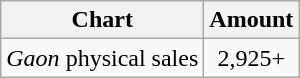<table class="wikitable">
<tr>
<th>Chart</th>
<th>Amount</th>
</tr>
<tr>
<td><em>Gaon</em> physical sales</td>
<td style="text-align:center;">2,925+</td>
</tr>
</table>
